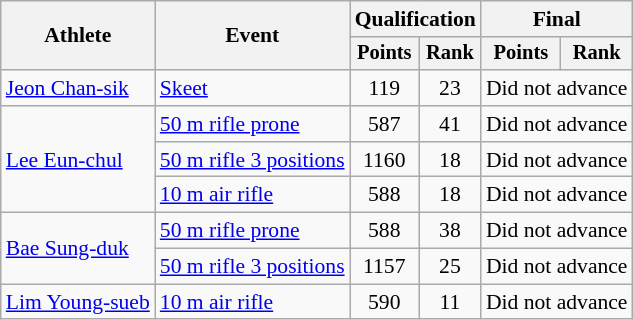<table class="wikitable" style="font-size:90%">
<tr>
<th rowspan="2">Athlete</th>
<th rowspan="2">Event</th>
<th colspan=2>Qualification</th>
<th colspan=2>Final</th>
</tr>
<tr style="font-size:95%">
<th>Points</th>
<th>Rank</th>
<th>Points</th>
<th>Rank</th>
</tr>
<tr style="text-align: center;">
<td style="text-align: left;"><a href='#'>Jeon Chan-sik</a></td>
<td style="text-align: left;"><a href='#'>Skeet</a></td>
<td>119</td>
<td>23</td>
<td colspan=2>Did not advance</td>
</tr>
<tr style="text-align: center;">
<td style="text-align: left;" rowspan=3><a href='#'>Lee Eun-chul</a></td>
<td style="text-align: left;"><a href='#'>50 m rifle prone</a></td>
<td>587</td>
<td>41</td>
<td colspan=2>Did not advance</td>
</tr>
<tr style="text-align: center;">
<td style="text-align: left;"><a href='#'>50 m rifle 3 positions</a></td>
<td>1160</td>
<td>18</td>
<td colspan=2>Did not advance</td>
</tr>
<tr style="text-align: center;">
<td style="text-align: left;"><a href='#'>10 m air rifle</a></td>
<td>588</td>
<td>18</td>
<td colspan=2>Did not advance</td>
</tr>
<tr style="text-align: center;">
<td style="text-align: left;" rowspan=2><a href='#'>Bae Sung-duk</a></td>
<td style="text-align: left;"><a href='#'>50 m rifle prone</a></td>
<td>588</td>
<td>38</td>
<td colspan=2>Did not advance</td>
</tr>
<tr style="text-align: center;">
<td style="text-align: left;"><a href='#'>50 m rifle 3 positions</a></td>
<td>1157</td>
<td>25</td>
<td colspan=2>Did not advance</td>
</tr>
<tr style="text-align: center;">
<td style="text-align: left;"><a href='#'>Lim Young-sueb</a></td>
<td style="text-align: left;"><a href='#'>10 m air rifle</a></td>
<td>590</td>
<td>11</td>
<td colspan=2>Did not advance</td>
</tr>
</table>
